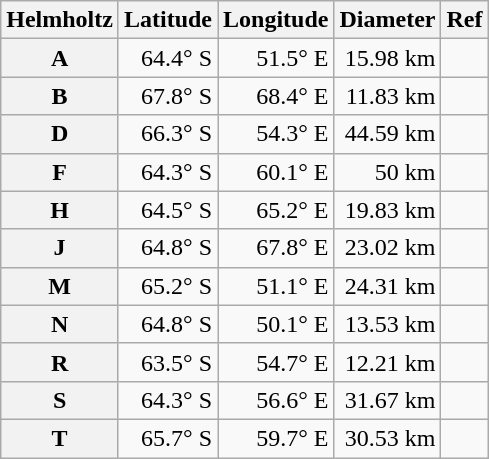<table class="wikitable" style="text-align: right;">
<tr>
<th>Helmholtz</th>
<th>Latitude</th>
<th>Longitude</th>
<th>Diameter</th>
<th>Ref</th>
</tr>
<tr>
<th>A</th>
<td>64.4° S</td>
<td>51.5° E</td>
<td>15.98 km</td>
<td></td>
</tr>
<tr>
<th>B</th>
<td>67.8° S</td>
<td>68.4° E</td>
<td>11.83 km</td>
<td></td>
</tr>
<tr>
<th>D</th>
<td>66.3° S</td>
<td>54.3° E</td>
<td>44.59 km</td>
<td></td>
</tr>
<tr>
<th>F</th>
<td>64.3° S</td>
<td>60.1° E</td>
<td>50 km</td>
<td></td>
</tr>
<tr>
<th>H</th>
<td>64.5° S</td>
<td>65.2° E</td>
<td>19.83 km</td>
<td></td>
</tr>
<tr>
<th>J</th>
<td>64.8° S</td>
<td>67.8° E</td>
<td>23.02 km</td>
<td></td>
</tr>
<tr>
<th>M</th>
<td>65.2° S</td>
<td>51.1° E</td>
<td>24.31 km</td>
<td></td>
</tr>
<tr>
<th>N</th>
<td>64.8° S</td>
<td>50.1° E</td>
<td>13.53 km</td>
<td></td>
</tr>
<tr>
<th>R</th>
<td>63.5° S</td>
<td>54.7° E</td>
<td>12.21 km</td>
<td></td>
</tr>
<tr>
<th>S</th>
<td>64.3° S</td>
<td>56.6° E</td>
<td>31.67 km</td>
<td></td>
</tr>
<tr>
<th>T</th>
<td>65.7° S</td>
<td>59.7° E</td>
<td>30.53 km</td>
<td></td>
</tr>
</table>
